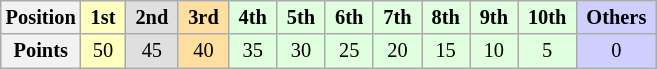<table class="wikitable" style="font-size:85%; text-align:center">
<tr>
<th>Position</th>
<td style="background:#FFFFBF;"> <strong>1st</strong> </td>
<td style="background:#DFDFDF;"> <strong>2nd</strong> </td>
<td style="background:#FFDF9F;"> <strong>3rd</strong> </td>
<td style="background:#DFFFDF;"> <strong>4th</strong> </td>
<td style="background:#DFFFDF;"> <strong>5th</strong> </td>
<td style="background:#DFFFDF;"> <strong>6th</strong> </td>
<td style="background:#DFFFDF;"> <strong>7th</strong> </td>
<td style="background:#DFFFDF;"> <strong>8th</strong> </td>
<td style="background:#DFFFDF;"> <strong>9th</strong> </td>
<td style="background:#DFFFDF;"> <strong>10th</strong> </td>
<td style="background:#CFCFFF;"> <strong>Others</strong> </td>
</tr>
<tr>
<th>Points</th>
<td style="background:#FFFFBF;">50</td>
<td style="background:#DFDFDF;">45</td>
<td style="background:#FFDF9F;">40</td>
<td style="background:#DFFFDF;">35</td>
<td style="background:#DFFFDF;">30</td>
<td style="background:#DFFFDF;">25</td>
<td style="background:#DFFFDF;">20</td>
<td style="background:#DFFFDF;">15</td>
<td style="background:#DFFFDF;">10</td>
<td style="background:#DFFFDF;">5</td>
<td style="background:#CFCFFF;">0</td>
</tr>
</table>
